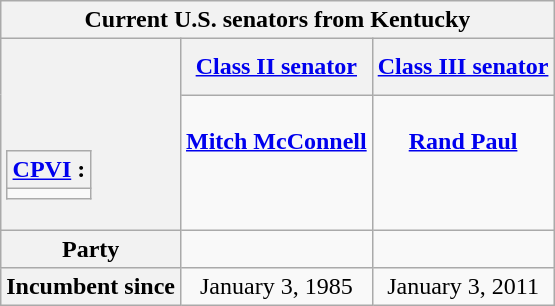<table class="wikitable floatright" style="text-align: center;">
<tr>
<th colspan=3>Current U.S. senators from Kentucky</th>
</tr>
<tr>
<th rowspan=2><br><br><br><table class="wikitable">
<tr>
<th><a href='#'>CPVI</a> :</th>
</tr>
<tr>
<td></td>
</tr>
</table>
</th>
<th><a href='#'>Class II senator</a></th>
<th><a href='#'>Class III senator</a></th>
</tr>
<tr style="vertical-align: top;">
<td><br><strong><a href='#'>Mitch McConnell</a></strong><br><br></td>
<td><br><strong><a href='#'>Rand Paul</a></strong><br><br></td>
</tr>
<tr>
<th>Party</th>
<td></td>
<td></td>
</tr>
<tr>
<th>Incumbent since</th>
<td>January 3, 1985</td>
<td>January 3, 2011</td>
</tr>
</table>
